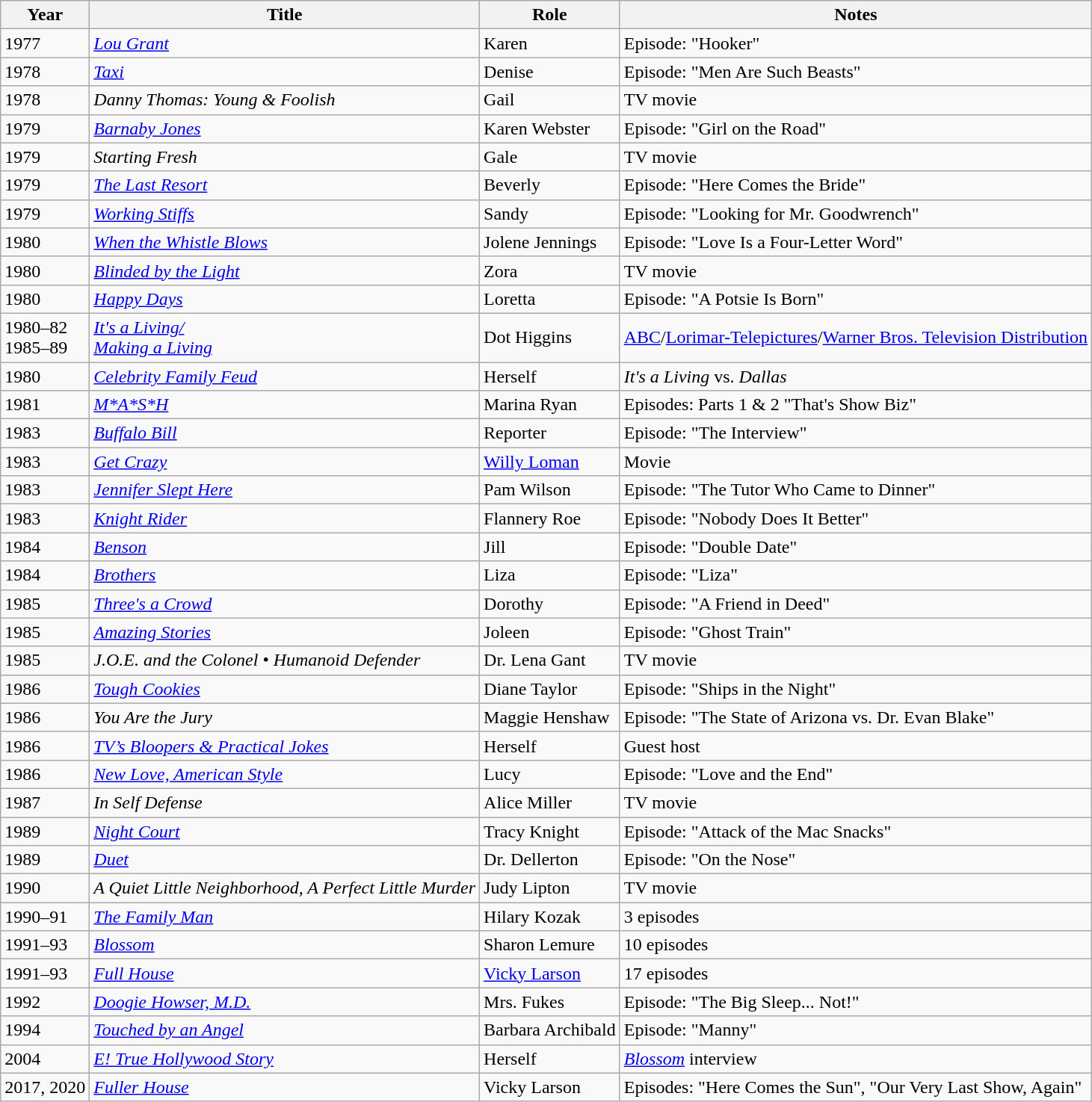<table class="wikitable sortable">
<tr>
<th scope="col">Year</th>
<th scope="col">Title</th>
<th scope="col">Role</th>
<th class="unsortable">Notes</th>
</tr>
<tr>
<td>1977</td>
<td><em><a href='#'>Lou Grant</a></em></td>
<td>Karen</td>
<td>Episode: "Hooker"</td>
</tr>
<tr>
<td>1978</td>
<td><em><a href='#'>Taxi</a></em></td>
<td>Denise</td>
<td>Episode: "Men Are Such Beasts"</td>
</tr>
<tr>
<td>1978</td>
<td><em>Danny Thomas: Young & Foolish</em></td>
<td>Gail</td>
<td>TV movie</td>
</tr>
<tr>
<td>1979</td>
<td><em><a href='#'>Barnaby Jones</a></em></td>
<td>Karen Webster</td>
<td>Episode: "Girl on the Road"</td>
</tr>
<tr>
<td>1979</td>
<td><em>Starting Fresh</em></td>
<td>Gale</td>
<td>TV movie</td>
</tr>
<tr>
<td>1979</td>
<td><a href='#'><em>The Last Resort</em></a></td>
<td>Beverly</td>
<td>Episode: "Here Comes the Bride"</td>
</tr>
<tr>
<td>1979</td>
<td><a href='#'><em>Working Stiffs</em></a></td>
<td>Sandy</td>
<td>Episode: "Looking for Mr. Goodwrench"</td>
</tr>
<tr>
<td>1980</td>
<td><em><a href='#'>When the Whistle Blows</a></em></td>
<td>Jolene Jennings</td>
<td>Episode: "Love Is a Four-Letter Word"</td>
</tr>
<tr>
<td>1980</td>
<td><em><a href='#'>Blinded by the Light</a></em></td>
<td>Zora</td>
<td>TV movie</td>
</tr>
<tr>
<td>1980</td>
<td><em><a href='#'>Happy Days</a></em></td>
<td>Loretta</td>
<td>Episode: "A Potsie Is Born"</td>
</tr>
<tr>
<td>1980–82 <br>1985–89</td>
<td><em><a href='#'>It's a Living/<br>Making a Living</a></em></td>
<td>Dot Higgins</td>
<td><a href='#'>ABC</a>/<a href='#'>Lorimar-Telepictures</a>/<a href='#'>Warner Bros. Television Distribution</a></td>
</tr>
<tr>
<td>1980</td>
<td><em><a href='#'>Celebrity Family Feud</a></em></td>
<td>Herself</td>
<td><em>It's a Living</em> vs. <em>Dallas</em></td>
</tr>
<tr>
<td>1981</td>
<td><em><a href='#'>M*A*S*H</a></em></td>
<td>Marina Ryan</td>
<td>Episodes: Parts 1 & 2 "That's Show Biz"</td>
</tr>
<tr>
<td>1983</td>
<td><em><a href='#'>Buffalo Bill</a></em></td>
<td>Reporter</td>
<td>Episode: "The Interview"</td>
</tr>
<tr>
<td>1983</td>
<td><em><a href='#'>Get Crazy</a></em></td>
<td><a href='#'>Willy Loman</a></td>
<td>Movie</td>
</tr>
<tr>
<td>1983</td>
<td><em><a href='#'>Jennifer Slept Here</a></em></td>
<td>Pam Wilson</td>
<td>Episode: "The Tutor Who Came to Dinner"</td>
</tr>
<tr>
<td>1983</td>
<td><em><a href='#'>Knight Rider</a></em></td>
<td>Flannery Roe</td>
<td>Episode: "Nobody Does It Better"</td>
</tr>
<tr>
<td>1984</td>
<td><em><a href='#'>Benson</a></em></td>
<td>Jill</td>
<td>Episode: "Double Date"</td>
</tr>
<tr>
<td>1984</td>
<td><em><a href='#'>Brothers</a></em></td>
<td>Liza</td>
<td>Episode: "Liza"</td>
</tr>
<tr>
<td>1985</td>
<td><em><a href='#'>Three's a Crowd</a></em></td>
<td>Dorothy</td>
<td>Episode: "A Friend in Deed"</td>
</tr>
<tr>
<td>1985</td>
<td><em><a href='#'>Amazing Stories</a></em></td>
<td>Joleen</td>
<td>Episode: "Ghost Train"</td>
</tr>
<tr>
<td>1985</td>
<td><em>J.O.E. and the Colonel • Humanoid Defender</em></td>
<td>Dr. Lena Gant</td>
<td>TV movie</td>
</tr>
<tr>
<td>1986</td>
<td><em><a href='#'>Tough Cookies</a></em></td>
<td>Diane Taylor</td>
<td>Episode: "Ships in the Night"</td>
</tr>
<tr>
<td>1986</td>
<td><em>You Are the Jury</em></td>
<td>Maggie Henshaw</td>
<td>Episode: "The State of Arizona vs. Dr. Evan Blake"</td>
</tr>
<tr>
<td>1986</td>
<td><em><a href='#'>TV’s Bloopers & Practical Jokes</a></em></td>
<td>Herself</td>
<td>Guest host</td>
</tr>
<tr>
<td>1986</td>
<td><em><a href='#'>New Love, American Style</a></em></td>
<td>Lucy</td>
<td>Episode: "Love and the End"</td>
</tr>
<tr>
<td>1987</td>
<td><em>In Self Defense</em></td>
<td>Alice Miller</td>
<td>TV movie</td>
</tr>
<tr>
<td>1989</td>
<td><em><a href='#'>Night Court</a></em></td>
<td>Tracy Knight</td>
<td>Episode: "Attack of the Mac Snacks"</td>
</tr>
<tr>
<td>1989</td>
<td><em><a href='#'>Duet</a></em></td>
<td>Dr. Dellerton</td>
<td>Episode: "On the Nose"</td>
</tr>
<tr>
<td>1990</td>
<td><em>A Quiet Little Neighborhood, A Perfect Little Murder</em></td>
<td>Judy Lipton</td>
<td>TV movie</td>
</tr>
<tr>
<td>1990–91</td>
<td><em><a href='#'>The Family Man</a></em></td>
<td>Hilary Kozak</td>
<td>3 episodes</td>
</tr>
<tr>
<td>1991–93</td>
<td><em><a href='#'>Blossom</a></em></td>
<td>Sharon Lemure</td>
<td>10 episodes</td>
</tr>
<tr>
<td>1991–93</td>
<td><em><a href='#'>Full House</a></em></td>
<td><a href='#'>Vicky Larson</a></td>
<td>17 episodes</td>
</tr>
<tr>
<td>1992</td>
<td><em><a href='#'>Doogie Howser, M.D.</a></em></td>
<td>Mrs. Fukes</td>
<td>Episode: "The Big Sleep... Not!"</td>
</tr>
<tr>
<td>1994</td>
<td><em><a href='#'>Touched by an Angel</a></em></td>
<td>Barbara Archibald</td>
<td>Episode: "Manny"</td>
</tr>
<tr>
<td>2004</td>
<td><em><a href='#'>E! True Hollywood Story</a></em></td>
<td>Herself</td>
<td><em><a href='#'>Blossom</a></em> interview</td>
</tr>
<tr>
<td>2017, 2020</td>
<td><em><a href='#'>Fuller House</a></em></td>
<td>Vicky Larson</td>
<td>Episodes: "Here Comes the Sun", "Our Very Last Show, Again"</td>
</tr>
</table>
